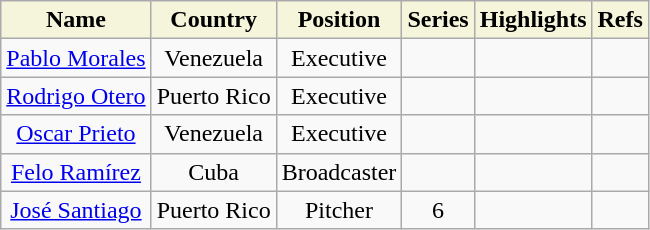<table class="wikitable">
<tr>
<th style="background:#F5F5DC;">Name</th>
<th style="background:#F5F5DC;">Country</th>
<th style="background:#F5F5DC;">Position</th>
<th style="background:#F5F5DC;">Series</th>
<th style="background:#F5F5DC;">Highlights</th>
<th style="background:#F5F5DC;">Refs</th>
</tr>
<tr align=center>
<td><a href='#'>Pablo Morales</a></td>
<td> Venezuela</td>
<td>Executive</td>
<td></td>
<td></td>
<td></td>
</tr>
<tr align=center>
<td><a href='#'>Rodrigo Otero</a></td>
<td> Puerto Rico</td>
<td>Executive</td>
<td></td>
<td></td>
<td></td>
</tr>
<tr align=center>
<td><a href='#'>Oscar Prieto</a></td>
<td> Venezuela</td>
<td>Executive</td>
<td></td>
<td></td>
<td></td>
</tr>
<tr align=center>
<td><a href='#'>Felo Ramírez</a></td>
<td> Cuba</td>
<td>Broadcaster</td>
<td></td>
<td></td>
<td></td>
</tr>
<tr align=center>
<td><a href='#'>José Santiago</a></td>
<td> Puerto Rico</td>
<td>Pitcher</td>
<td>6</td>
<td></td>
<td></td>
</tr>
</table>
